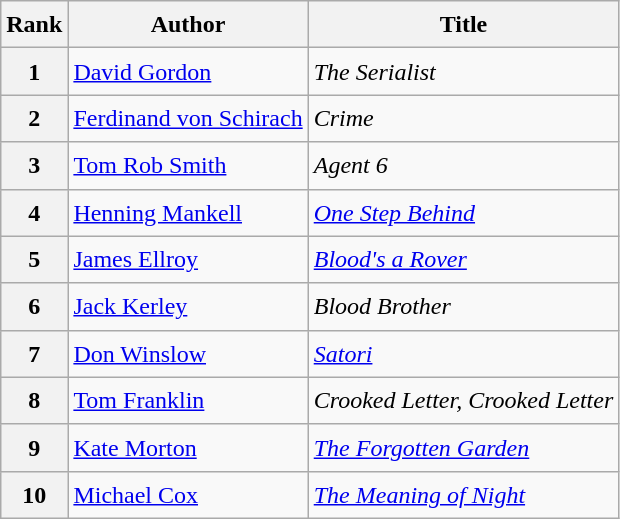<table class="wikitable sortable" style="font-size:1.00em; line-height:1.5em;">
<tr>
<th>Rank</th>
<th>Author</th>
<th>Title</th>
</tr>
<tr>
<th>1</th>
<td><a href='#'>David Gordon</a></td>
<td><em>The Serialist</em></td>
</tr>
<tr>
<th>2</th>
<td><a href='#'>Ferdinand von Schirach</a></td>
<td><em>Crime</em></td>
</tr>
<tr>
<th>3</th>
<td><a href='#'>Tom Rob Smith</a></td>
<td><em>Agent 6</em></td>
</tr>
<tr>
<th>4</th>
<td><a href='#'>Henning Mankell</a></td>
<td><em><a href='#'>One Step Behind</a></em></td>
</tr>
<tr>
<th>5</th>
<td><a href='#'>James Ellroy</a></td>
<td><em><a href='#'>Blood's a Rover</a></em></td>
</tr>
<tr>
<th>6</th>
<td><a href='#'>Jack Kerley</a></td>
<td><em>Blood Brother</em></td>
</tr>
<tr>
<th>7</th>
<td><a href='#'>Don Winslow</a></td>
<td><em><a href='#'>Satori</a></em></td>
</tr>
<tr>
<th>8</th>
<td><a href='#'>Tom Franklin</a></td>
<td><em>Crooked Letter, Crooked Letter</em></td>
</tr>
<tr>
<th>9</th>
<td><a href='#'>Kate Morton</a></td>
<td><em><a href='#'>The Forgotten Garden</a></em></td>
</tr>
<tr>
<th>10</th>
<td><a href='#'>Michael Cox</a></td>
<td><em><a href='#'>The Meaning of Night</a></em></td>
</tr>
</table>
